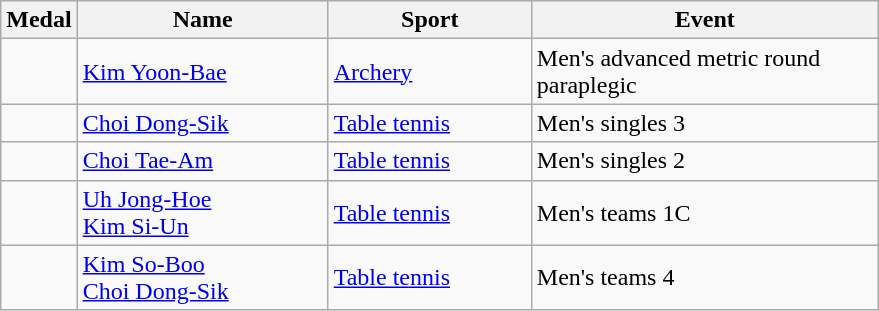<table class="wikitable sortable">
<tr>
<th>Medal</th>
<th style="width:10em">Name</th>
<th style="width:8em">Sport</th>
<th style="width:14em">Event</th>
</tr>
<tr>
<td></td>
<td><a href='#'>Kim Yoon-Bae</a></td>
<td><a href='#'>Archery</a></td>
<td>Men's advanced metric round paraplegic</td>
</tr>
<tr>
<td></td>
<td><a href='#'>Choi Dong-Sik</a></td>
<td><a href='#'>Table tennis</a></td>
<td>Men's singles 3</td>
</tr>
<tr>
<td></td>
<td><a href='#'>Choi Tae-Am</a></td>
<td><a href='#'>Table tennis</a></td>
<td>Men's singles 2</td>
</tr>
<tr>
<td></td>
<td><a href='#'>Uh Jong-Hoe</a><br><a href='#'>Kim Si-Un</a></td>
<td><a href='#'>Table tennis</a></td>
<td>Men's teams 1C</td>
</tr>
<tr>
<td></td>
<td><a href='#'>Kim So-Boo</a><br><a href='#'>Choi Dong-Sik</a></td>
<td><a href='#'>Table tennis</a></td>
<td>Men's teams 4</td>
</tr>
</table>
